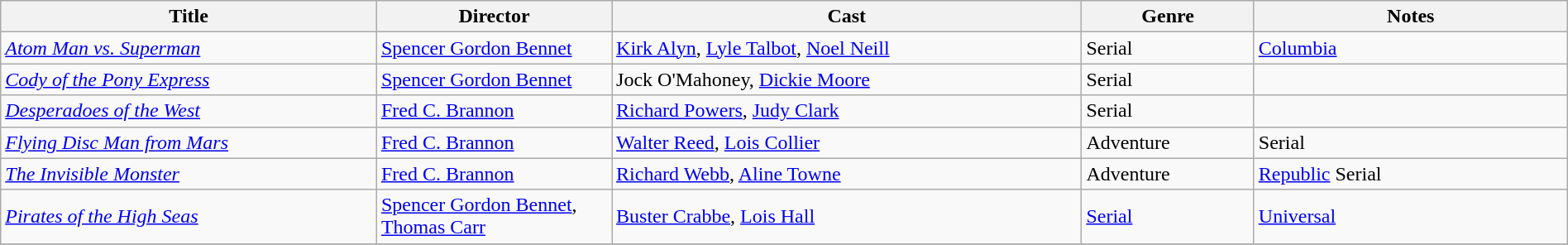<table class="wikitable" style="width:100%;">
<tr>
<th style="width:24%;">Title</th>
<th style="width:15%;">Director</th>
<th style="width:30%;">Cast</th>
<th style="width:11%;">Genre</th>
<th style="width:20%;">Notes</th>
</tr>
<tr>
<td><em><a href='#'>Atom Man vs. Superman</a></em></td>
<td><a href='#'>Spencer Gordon Bennet</a></td>
<td><a href='#'>Kirk Alyn</a>, <a href='#'>Lyle Talbot</a>, <a href='#'>Noel Neill</a></td>
<td>Serial</td>
<td><a href='#'>Columbia</a></td>
</tr>
<tr>
<td><em><a href='#'>Cody of the Pony Express</a></em></td>
<td><a href='#'>Spencer Gordon Bennet</a></td>
<td>Jock O'Mahoney, <a href='#'>Dickie Moore</a></td>
<td>Serial</td>
<td></td>
</tr>
<tr>
<td><em><a href='#'>Desperadoes of the West</a></em></td>
<td><a href='#'>Fred C. Brannon</a></td>
<td><a href='#'>Richard Powers</a>, <a href='#'>Judy Clark</a></td>
<td>Serial</td>
<td></td>
</tr>
<tr>
<td><em><a href='#'>Flying Disc Man from Mars</a></em></td>
<td><a href='#'>Fred C. Brannon</a></td>
<td><a href='#'>Walter Reed</a>, <a href='#'>Lois Collier</a></td>
<td>Adventure</td>
<td>Serial</td>
</tr>
<tr>
<td><em><a href='#'>The Invisible Monster</a></em></td>
<td><a href='#'>Fred C. Brannon</a></td>
<td><a href='#'>Richard Webb</a>, <a href='#'>Aline Towne</a></td>
<td>Adventure</td>
<td><a href='#'>Republic</a> Serial</td>
</tr>
<tr>
<td><em><a href='#'>Pirates of the High Seas</a></em></td>
<td><a href='#'>Spencer Gordon Bennet</a>, <a href='#'>Thomas Carr</a></td>
<td><a href='#'>Buster Crabbe</a>, <a href='#'>Lois Hall</a></td>
<td><a href='#'>Serial</a></td>
<td><a href='#'>Universal</a></td>
</tr>
<tr>
</tr>
</table>
